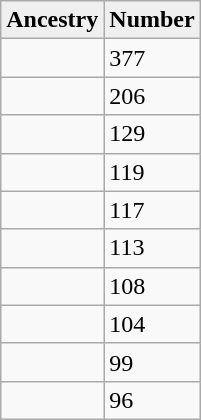<table style="float: center;" class="wikitable">
<tr>
<th style="background:#efefef;">Ancestry</th>
<th style="background:#efefef;">Number</th>
</tr>
<tr>
<td></td>
<td>377</td>
</tr>
<tr>
<td></td>
<td>206</td>
</tr>
<tr>
<td></td>
<td>129</td>
</tr>
<tr>
<td></td>
<td>119</td>
</tr>
<tr>
<td></td>
<td>117</td>
</tr>
<tr>
<td></td>
<td>113</td>
</tr>
<tr>
<td></td>
<td>108</td>
</tr>
<tr>
<td></td>
<td>104</td>
</tr>
<tr>
<td></td>
<td>99</td>
</tr>
<tr>
<td></td>
<td>96</td>
</tr>
</table>
